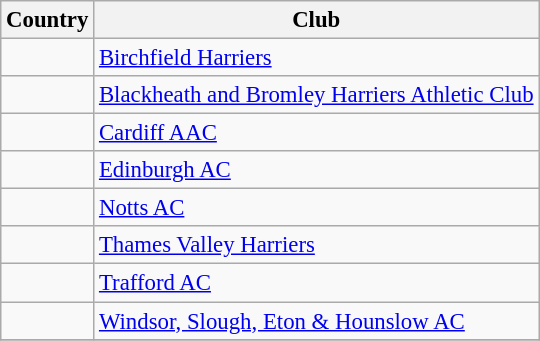<table class="wikitable" style="font-size:95%;">
<tr>
<th>Country</th>
<th>Club</th>
</tr>
<tr>
<td></td>
<td><a href='#'>Birchfield Harriers</a></td>
</tr>
<tr>
<td></td>
<td><a href='#'>Blackheath and Bromley Harriers Athletic Club</a></td>
</tr>
<tr>
<td></td>
<td><a href='#'>Cardiff AAC</a></td>
</tr>
<tr>
<td></td>
<td><a href='#'>Edinburgh AC</a></td>
</tr>
<tr>
<td></td>
<td><a href='#'>Notts AC</a></td>
</tr>
<tr>
<td></td>
<td><a href='#'>Thames Valley Harriers</a></td>
</tr>
<tr>
<td></td>
<td><a href='#'>Trafford AC</a></td>
</tr>
<tr>
<td></td>
<td><a href='#'>Windsor, Slough, Eton & Hounslow AC</a></td>
</tr>
<tr>
</tr>
</table>
